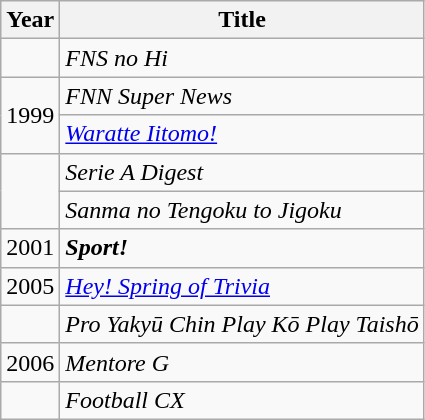<table class="wikitable">
<tr>
<th>Year</th>
<th>Title</th>
</tr>
<tr>
<td></td>
<td><em>FNS no Hi</em></td>
</tr>
<tr>
<td rowspan="2">1999</td>
<td><em>FNN Super News</em></td>
</tr>
<tr>
<td><em><a href='#'>Waratte Iitomo!</a></em></td>
</tr>
<tr>
<td rowspan="2"></td>
<td><em>Serie A Digest</em></td>
</tr>
<tr>
<td><em>Sanma no Tengoku to Jigoku</em></td>
</tr>
<tr>
<td>2001</td>
<td><strong><em>Sport!</em></strong></td>
</tr>
<tr>
<td>2005</td>
<td><em><a href='#'>Hey! Spring of Trivia</a></em></td>
</tr>
<tr>
<td></td>
<td><em>Pro Yakyū Chin Play Kō Play Taishō</em></td>
</tr>
<tr>
<td>2006</td>
<td><em>Mentore G </em></td>
</tr>
<tr>
<td></td>
<td><em>Football CX</em></td>
</tr>
</table>
